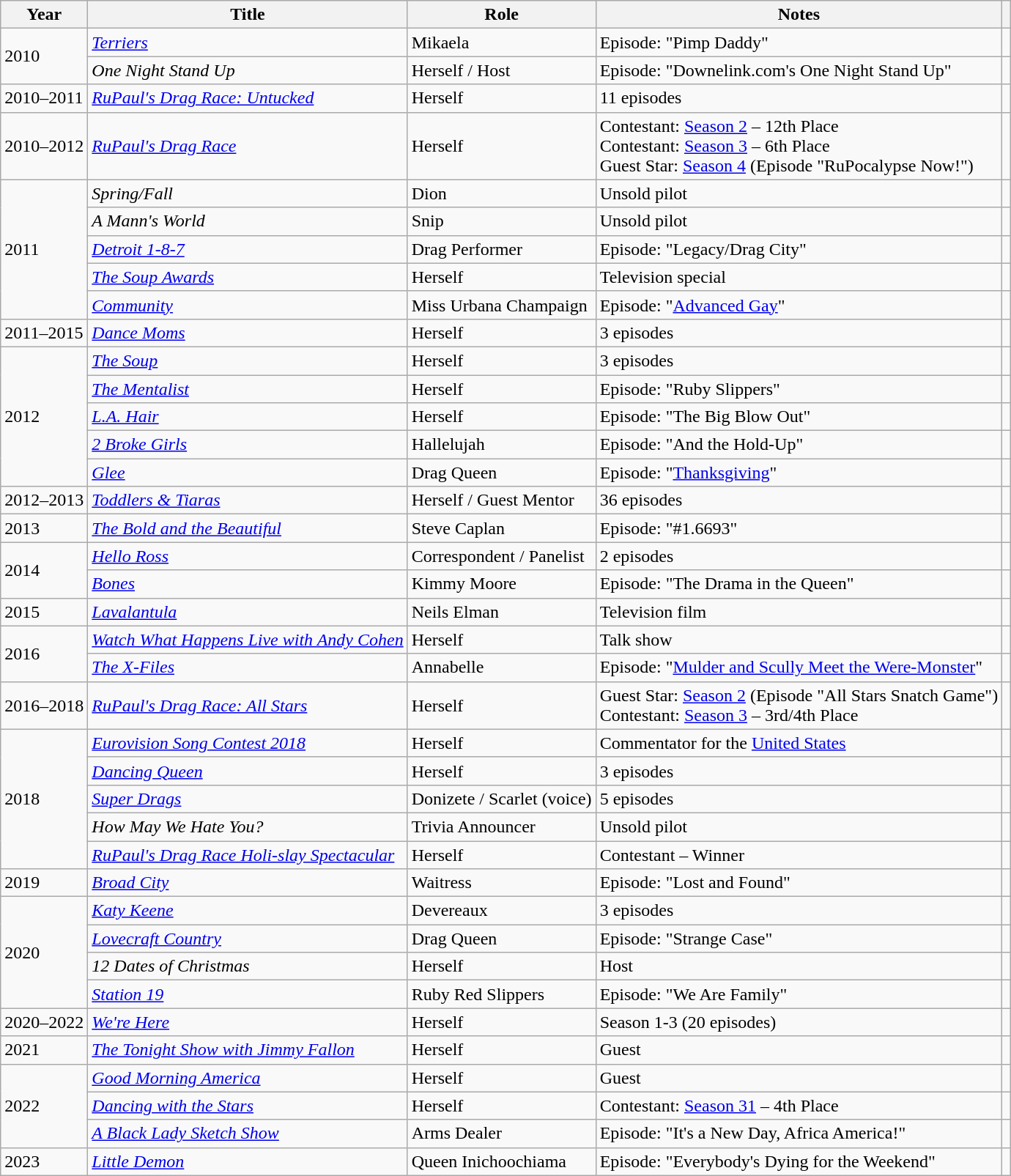<table class="wikitable sortable">
<tr>
<th>Year</th>
<th>Title</th>
<th>Role</th>
<th class="unsortable">Notes</th>
<th style="text-align: center;" class="unsortable"></th>
</tr>
<tr>
<td rowspan="2">2010</td>
<td><em><a href='#'>Terriers</a></em></td>
<td>Mikaela</td>
<td>Episode: "Pimp Daddy"</td>
<td style="text-align: center;"></td>
</tr>
<tr>
<td><em>One Night Stand Up</em></td>
<td>Herself / Host</td>
<td>Episode: "Downelink.com's One Night Stand Up"</td>
<td></td>
</tr>
<tr>
<td>2010–2011</td>
<td><em><a href='#'>RuPaul's Drag Race: Untucked</a></em></td>
<td>Herself</td>
<td>11 episodes</td>
<td></td>
</tr>
<tr>
<td>2010–2012</td>
<td><em><a href='#'>RuPaul's Drag Race</a></em></td>
<td>Herself</td>
<td>Contestant: <a href='#'>Season 2</a> – 12th Place<br>Contestant: <a href='#'>Season 3</a> – 6th Place<br>Guest Star: <a href='#'>Season 4</a> (Episode "RuPocalypse Now!")</td>
<td style="text-align: center;"></td>
</tr>
<tr>
<td rowspan="5">2011</td>
<td><em>Spring/Fall</em></td>
<td>Dion</td>
<td>Unsold pilot</td>
<td style="text-align: center;"></td>
</tr>
<tr>
<td><em>A Mann's World</em></td>
<td>Snip</td>
<td>Unsold pilot</td>
<td style="text-align: center;"></td>
</tr>
<tr>
<td><em><a href='#'>Detroit 1-8-7</a></em></td>
<td>Drag Performer</td>
<td>Episode: "Legacy/Drag City"</td>
<td style="text-align: center;"></td>
</tr>
<tr>
<td><em><a href='#'>The Soup Awards</a></em></td>
<td>Herself</td>
<td>Television special</td>
<td></td>
</tr>
<tr>
<td><em><a href='#'>Community</a></em></td>
<td>Miss Urbana Champaign</td>
<td>Episode: "<a href='#'>Advanced Gay</a>"</td>
<td style="text-align: center;"></td>
</tr>
<tr>
<td>2011–2015</td>
<td><em><a href='#'>Dance Moms</a></em></td>
<td>Herself</td>
<td>3 episodes</td>
<td style="text-align: center;"></td>
</tr>
<tr>
<td rowspan="5">2012</td>
<td><em><a href='#'>The Soup</a></em></td>
<td>Herself</td>
<td>3 episodes</td>
<td></td>
</tr>
<tr>
<td><em><a href='#'>The Mentalist</a></em></td>
<td>Herself</td>
<td>Episode: "Ruby Slippers"</td>
<td style="text-align: center;"></td>
</tr>
<tr>
<td><em><a href='#'>L.A. Hair</a></em></td>
<td>Herself</td>
<td>Episode: "The Big Blow Out"</td>
<td style="text-align: center;"></td>
</tr>
<tr>
<td><em><a href='#'>2 Broke Girls</a></em></td>
<td>Hallelujah</td>
<td>Episode: "And the Hold-Up"</td>
<td style="text-align: center;"></td>
</tr>
<tr>
<td><em><a href='#'>Glee</a></em></td>
<td>Drag Queen</td>
<td>Episode: "<a href='#'>Thanksgiving</a>"</td>
<td style="text-align: center;"></td>
</tr>
<tr>
<td>2012–2013</td>
<td><em><a href='#'>Toddlers & Tiaras</a></em></td>
<td>Herself / Guest Mentor</td>
<td>36 episodes</td>
<td style="text-align: center;"></td>
</tr>
<tr>
<td>2013</td>
<td><em><a href='#'>The Bold and the Beautiful</a></em></td>
<td>Steve Caplan</td>
<td>Episode: "#1.6693"</td>
<td></td>
</tr>
<tr>
<td rowspan="2">2014</td>
<td><em><a href='#'>Hello Ross</a></em></td>
<td>Correspondent / Panelist</td>
<td>2 episodes</td>
<td></td>
</tr>
<tr>
<td><em><a href='#'>Bones</a></em></td>
<td>Kimmy Moore</td>
<td>Episode: "The Drama in the Queen"</td>
<td style="text-align: center;"></td>
</tr>
<tr>
<td>2015</td>
<td><em><a href='#'>Lavalantula</a></em></td>
<td>Neils Elman</td>
<td>Television film</td>
<td></td>
</tr>
<tr>
<td rowspan="2">2016</td>
<td><em><a href='#'>Watch What Happens Live with Andy Cohen</a></em></td>
<td>Herself</td>
<td>Talk show</td>
<td style="text-align: center;"></td>
</tr>
<tr>
<td><em><a href='#'>The X-Files</a></em></td>
<td>Annabelle</td>
<td>Episode: "<a href='#'>Mulder and Scully Meet the Were-Monster</a>"</td>
<td style="text-align: center;"></td>
</tr>
<tr>
<td>2016–2018</td>
<td><em><a href='#'>RuPaul's Drag Race: All Stars</a></em></td>
<td>Herself</td>
<td>Guest Star: <a href='#'>Season 2</a> (Episode "All Stars Snatch Game")<br>Contestant: <a href='#'>Season 3</a> – 3rd/4th Place</td>
<td style="text-align: center;"></td>
</tr>
<tr>
<td rowspan="5">2018</td>
<td><em><a href='#'>Eurovision Song Contest 2018</a></em></td>
<td>Herself</td>
<td>Commentator for the <a href='#'>United States</a></td>
<td></td>
</tr>
<tr>
<td><em><a href='#'>Dancing Queen</a></em></td>
<td>Herself</td>
<td>3 episodes</td>
<td></td>
</tr>
<tr>
<td><em><a href='#'>Super Drags</a></em></td>
<td>Donizete / Scarlet (voice)</td>
<td>5 episodes</td>
<td style="text-align: center;"></td>
</tr>
<tr>
<td><em>How May We Hate You?</em></td>
<td>Trivia Announcer</td>
<td>Unsold pilot</td>
<td></td>
</tr>
<tr>
<td><em><a href='#'>RuPaul's Drag Race Holi-slay Spectacular</a></em></td>
<td>Herself</td>
<td>Contestant – Winner</td>
<td style="text-align: center;"></td>
</tr>
<tr>
<td>2019</td>
<td><em><a href='#'>Broad City</a></em></td>
<td>Waitress</td>
<td>Episode: "Lost and Found"</td>
<td style="text-align: center;"></td>
</tr>
<tr>
<td rowspan="4">2020</td>
<td><em><a href='#'>Katy Keene</a></em></td>
<td>Devereaux</td>
<td>3 episodes</td>
<td style="text-align: center;"></td>
</tr>
<tr>
<td><em><a href='#'>Lovecraft Country</a></em></td>
<td>Drag Queen</td>
<td>Episode: "Strange Case"</td>
<td style="text-align: center;"></td>
</tr>
<tr>
<td><em>12 Dates of Christmas</em></td>
<td>Herself</td>
<td>Host</td>
<td style="text-align: center;"></td>
</tr>
<tr>
<td><em><a href='#'>Station 19</a></em></td>
<td>Ruby Red Slippers</td>
<td>Episode: "We Are Family"</td>
<td style="text-align: center;"></td>
</tr>
<tr>
<td>2020–2022</td>
<td><em><a href='#'>We're Here</a></em></td>
<td>Herself</td>
<td>Season 1-3 (20 episodes)</td>
<td style="text-align: center;"></td>
</tr>
<tr>
<td>2021</td>
<td><em><a href='#'>The Tonight Show with Jimmy Fallon</a></em></td>
<td>Herself</td>
<td>Guest</td>
<td style="text-align: center;"></td>
</tr>
<tr>
<td rowspan="3">2022</td>
<td><em><a href='#'>Good Morning America</a></em></td>
<td>Herself</td>
<td>Guest</td>
<td style="text-align: center;"></td>
</tr>
<tr>
<td><em><a href='#'>Dancing with the Stars</a></em></td>
<td>Herself</td>
<td>Contestant: <a href='#'>Season 31</a> – 4th Place</td>
<td style="text-align: center;"></td>
</tr>
<tr>
<td><em><a href='#'>A Black Lady Sketch Show</a></em></td>
<td>Arms Dealer</td>
<td>Episode: "It's a New Day, Africa America!"</td>
<td style="text-align: center;"></td>
</tr>
<tr>
<td>2023</td>
<td><em><a href='#'>Little Demon</a></em></td>
<td>Queen Inichoochiama</td>
<td>Episode: "Everybody's Dying for the Weekend"</td>
<td style="text-align: center;"></td>
</tr>
</table>
